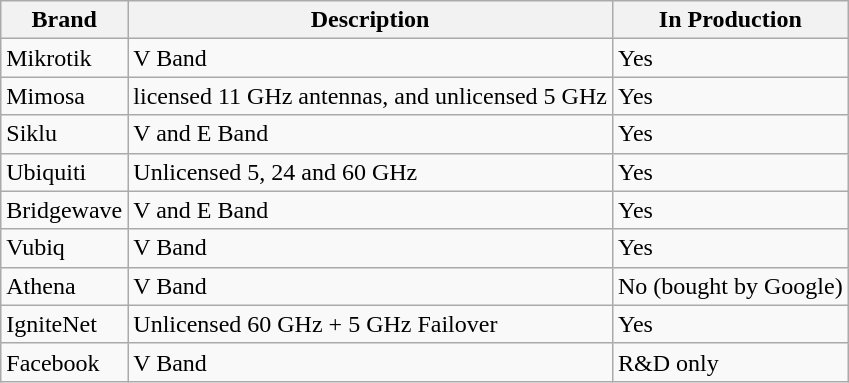<table class="wikitable">
<tr>
<th>Brand</th>
<th>Description</th>
<th>In Production</th>
</tr>
<tr>
<td>Mikrotik </td>
<td>V Band</td>
<td>Yes</td>
</tr>
<tr>
<td>Mimosa</td>
<td>licensed 11 GHz antennas, and unlicensed 5 GHz</td>
<td>Yes</td>
</tr>
<tr>
<td>Siklu</td>
<td>V and E Band</td>
<td>Yes</td>
</tr>
<tr>
<td>Ubiquiti</td>
<td>Unlicensed 5, 24 and 60 GHz</td>
<td>Yes</td>
</tr>
<tr>
<td>Bridgewave</td>
<td>V and E Band</td>
<td>Yes</td>
</tr>
<tr>
<td>Vubiq</td>
<td>V Band</td>
<td>Yes</td>
</tr>
<tr>
<td>Athena</td>
<td>V Band</td>
<td>No (bought by Google) </td>
</tr>
<tr>
<td>IgniteNet </td>
<td>Unlicensed 60 GHz + 5 GHz Failover</td>
<td>Yes</td>
</tr>
<tr>
<td>Facebook </td>
<td>V Band</td>
<td>R&D only</td>
</tr>
</table>
